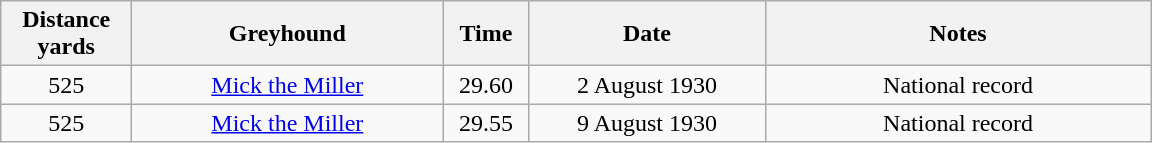<table class="wikitable" style="font-size: 100%">
<tr>
<th width=80>Distance<br>yards</th>
<th width=200>Greyhound</th>
<th width=50>Time</th>
<th width=150>Date</th>
<th width=250>Notes</th>
</tr>
<tr align=center>
<td>525</td>
<td><a href='#'>Mick the Miller</a></td>
<td>29.60</td>
<td>2 August 1930</td>
<td>National record</td>
</tr>
<tr align=center>
<td>525</td>
<td><a href='#'>Mick the Miller</a></td>
<td>29.55</td>
<td>9 August 1930</td>
<td>National record</td>
</tr>
</table>
